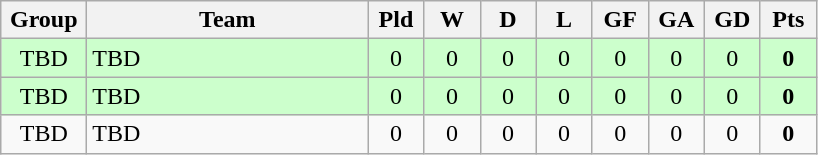<table class="wikitable" style="text-align: center;">
<tr>
<th width="50">Group</th>
<th width="180">Team</th>
<th width="30">Pld</th>
<th width="30">W</th>
<th width="30">D</th>
<th width="30">L</th>
<th width="30">GF</th>
<th width="30">GA</th>
<th width="30">GD</th>
<th width="30">Pts</th>
</tr>
<tr style="background:#ccffcc;">
<td>TBD</td>
<td style="text-align:left;">TBD</td>
<td>0</td>
<td>0</td>
<td>0</td>
<td>0</td>
<td>0</td>
<td>0</td>
<td>0</td>
<td><strong>0</strong></td>
</tr>
<tr style="background:#ccffcc;">
<td>TBD</td>
<td style="text-align:left;">TBD</td>
<td>0</td>
<td>0</td>
<td>0</td>
<td>0</td>
<td>0</td>
<td>0</td>
<td>0</td>
<td><strong>0</strong></td>
</tr>
<tr>
<td>TBD</td>
<td style="text-align:left;">TBD</td>
<td>0</td>
<td>0</td>
<td>0</td>
<td>0</td>
<td>0</td>
<td>0</td>
<td>0</td>
<td><strong>0</strong></td>
</tr>
</table>
